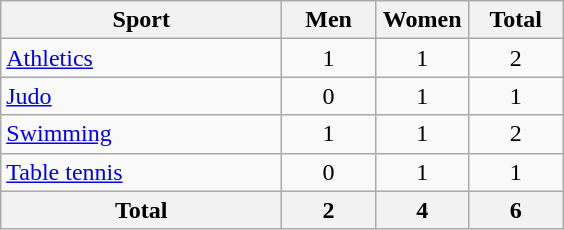<table class="wikitable sortable" style="text-align:center;">
<tr>
<th width=180>Sport</th>
<th width=55>Men</th>
<th width=55>Women</th>
<th width=55>Total</th>
</tr>
<tr>
<td align=left><a href='#'>Athletics</a></td>
<td>1</td>
<td>1</td>
<td>2</td>
</tr>
<tr>
<td align=left><a href='#'>Judo</a></td>
<td>0</td>
<td>1</td>
<td>1</td>
</tr>
<tr>
<td align=left><a href='#'>Swimming</a></td>
<td>1</td>
<td>1</td>
<td>2</td>
</tr>
<tr>
<td align=left><a href='#'>Table tennis</a></td>
<td>0</td>
<td>1</td>
<td>1</td>
</tr>
<tr>
<th>Total</th>
<th>2</th>
<th>4</th>
<th>6</th>
</tr>
</table>
